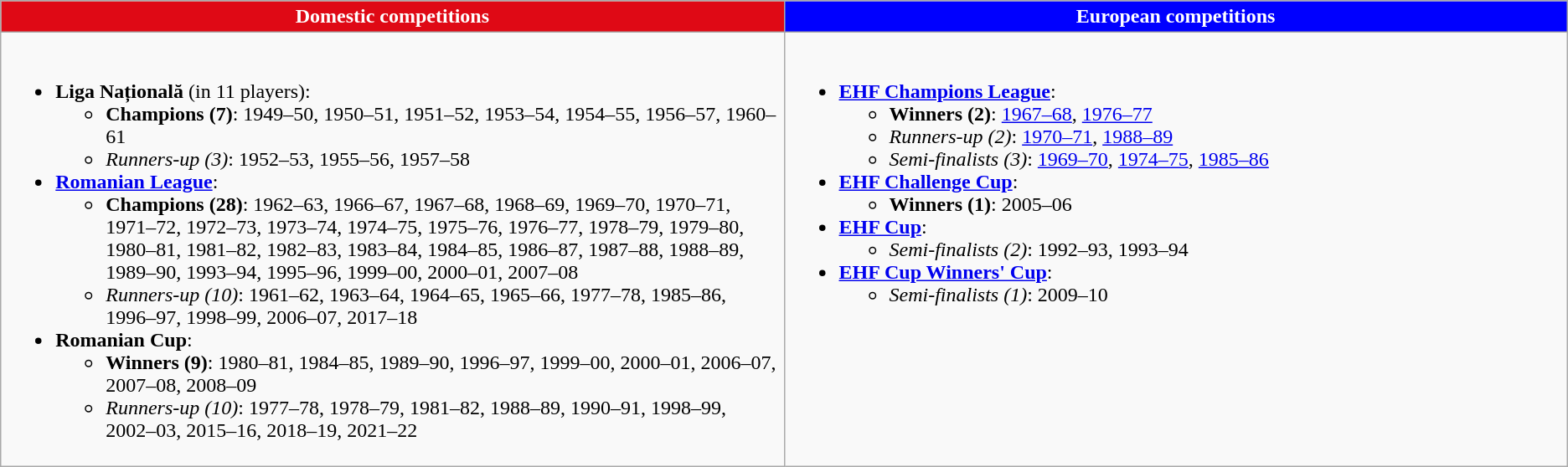<table class="wikitable">
<tr>
<td style="color:#FFFFFF;" width="50%" bgcolor="#DF0915" align="center"><strong>Domestic competitions</strong></td>
<td style="color:#FFFFFF;" width="50%" bgcolor="#0000FF" align="center"><strong>European competitions</strong></td>
</tr>
<tr>
<td valign="top"><br><ul><li><strong>Liga Națională</strong> (in 11 players):<ul><li><strong>Champions (7)</strong>: 1949–50, 1950–51, 1951–52, 1953–54, 1954–55, 1956–57, 1960–61</li><li><em>Runners-up (3)</em>: 1952–53, 1955–56, 1957–58</li></ul></li><li><strong><a href='#'>Romanian League</a></strong>:<ul><li><strong>Champions (28)</strong>: 1962–63, 1966–67, 1967–68, 1968–69, 1969–70, 1970–71, 1971–72, 1972–73, 1973–74, 1974–75, 1975–76, 1976–77, 1978–79, 1979–80, 1980–81, 1981–82, 1982–83, 1983–84, 1984–85, 1986–87, 1987–88, 1988–89, 1989–90, 1993–94, 1995–96, 1999–00, 2000–01, 2007–08</li><li><em>Runners-up (10)</em>: 1961–62, 1963–64, 1964–65, 1965–66, 1977–78, 1985–86, 1996–97, 1998–99, 2006–07, 2017–18</li></ul></li><li><strong>Romanian Cup</strong>:<ul><li><strong>Winners (9)</strong>: 1980–81, 1984–85, 1989–90, 1996–97, 1999–00, 2000–01, 2006–07, 2007–08, 2008–09</li><li><em>Runners-up (10)</em>: 1977–78, 1978–79, 1981–82, 1988–89, 1990–91, 1998–99, 2002–03, 2015–16, 2018–19, 2021–22</li></ul></li></ul></td>
<td valign="top"><br><ul><li><strong><a href='#'>EHF Champions League</a></strong>:<ul><li><strong>Winners (2)</strong>: <a href='#'>1967–68</a>, <a href='#'>1976–77</a></li><li><em>Runners-up (2)</em>: <a href='#'>1970–71</a>, <a href='#'>1988–89</a></li><li><em>Semi-finalists (3)</em>: <a href='#'>1969–70</a>, <a href='#'>1974–75</a>, <a href='#'>1985–86</a></li></ul></li><li><strong><a href='#'>EHF Challenge Cup</a></strong>:<ul><li><strong>Winners (1)</strong>: 2005–06</li></ul></li><li><strong><a href='#'>EHF Cup</a></strong>:<ul><li><em>Semi-finalists (2)</em>: 1992–93, 1993–94</li></ul></li><li><strong><a href='#'>EHF Cup Winners' Cup</a></strong>:<ul><li><em>Semi-finalists (1)</em>: 2009–10</li></ul></li></ul></td>
</tr>
</table>
